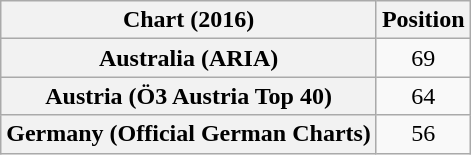<table class="wikitable sortable plainrowheaders" style="text-align:center">
<tr>
<th scope="col">Chart (2016)</th>
<th scope="col">Position</th>
</tr>
<tr>
<th scope="row">Australia (ARIA)</th>
<td>69</td>
</tr>
<tr>
<th scope="row">Austria (Ö3 Austria Top 40)</th>
<td>64</td>
</tr>
<tr>
<th scope="row">Germany (Official German Charts)</th>
<td>56</td>
</tr>
</table>
